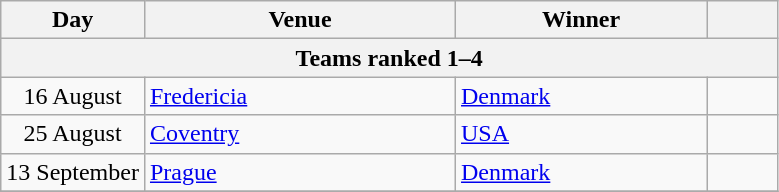<table class=wikitable>
<tr>
<th>Day</th>
<th width=200px>Venue</th>
<th width=160px>Winner</th>
<th width=40px></th>
</tr>
<tr>
<th colspan=4>Teams ranked 1–4</th>
</tr>
<tr>
<td align=center>16 August</td>
<td> <a href='#'>Fredericia</a></td>
<td> <a href='#'>Denmark</a></td>
</tr>
<tr>
<td align=center>25 August</td>
<td> <a href='#'>Coventry</a></td>
<td> <a href='#'>USA</a></td>
<td align=center></td>
</tr>
<tr>
<td align=center>13 September</td>
<td> <a href='#'>Prague</a></td>
<td> <a href='#'>Denmark</a></td>
<td align=center></td>
</tr>
<tr>
</tr>
</table>
